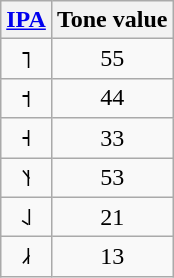<table class="wikitable" style="text-align:center">
<tr>
<th><a href='#'>IPA</a></th>
<th>Tone value</th>
</tr>
<tr>
<td>˥</td>
<td>55</td>
</tr>
<tr>
<td>˦</td>
<td>44</td>
</tr>
<tr>
<td>˧</td>
<td>33</td>
</tr>
<tr>
<td>˥˧</td>
<td>53</td>
</tr>
<tr>
<td>˨˩</td>
<td>21</td>
</tr>
<tr>
<td>˩˧</td>
<td>13</td>
</tr>
</table>
